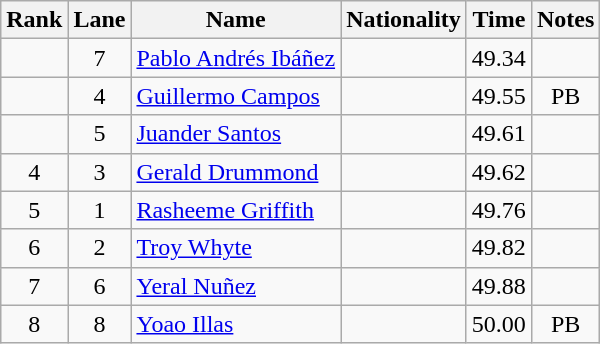<table class="wikitable sortable" style="text-align:center">
<tr>
<th>Rank</th>
<th>Lane</th>
<th>Name</th>
<th>Nationality</th>
<th>Time</th>
<th>Notes</th>
</tr>
<tr>
<td></td>
<td>7</td>
<td align=left><a href='#'>Pablo Andrés Ibáñez</a></td>
<td align=left></td>
<td>49.34</td>
<td></td>
</tr>
<tr>
<td></td>
<td>4</td>
<td align=left><a href='#'>Guillermo Campos</a></td>
<td align=left></td>
<td>49.55</td>
<td>PB</td>
</tr>
<tr>
<td></td>
<td>5</td>
<td align=left><a href='#'>Juander Santos</a></td>
<td align=left></td>
<td>49.61</td>
<td></td>
</tr>
<tr>
<td>4</td>
<td>3</td>
<td align=left><a href='#'>Gerald Drummond</a></td>
<td align=left></td>
<td>49.62</td>
<td></td>
</tr>
<tr>
<td>5</td>
<td>1</td>
<td align=left><a href='#'>Rasheeme Griffith</a></td>
<td align=left></td>
<td>49.76</td>
<td></td>
</tr>
<tr>
<td>6</td>
<td>2</td>
<td align=left><a href='#'>Troy Whyte</a></td>
<td align=left></td>
<td>49.82</td>
<td></td>
</tr>
<tr>
<td>7</td>
<td>6</td>
<td align=left><a href='#'>Yeral Nuñez</a></td>
<td align=left></td>
<td>49.88</td>
<td></td>
</tr>
<tr>
<td>8</td>
<td>8</td>
<td align=left><a href='#'>Yoao Illas</a></td>
<td align=left></td>
<td>50.00</td>
<td>PB</td>
</tr>
</table>
